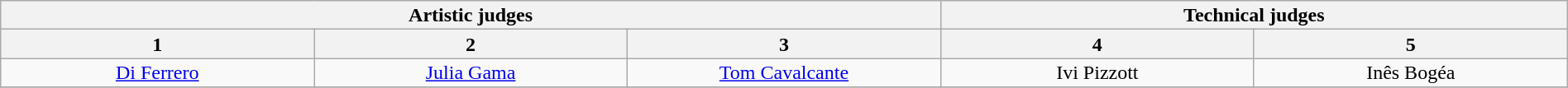<table class="wikitable" style="font-size:100%; line-height:16px; text-align:center" width="100%">
<tr TBA>
<th colspan=3>Artistic judges</th>
<th colspan=2>Technical judges</th>
</tr>
<tr>
<th width="20.0%">1</th>
<th width="20.0%">2</th>
<th width="20.0%">3</th>
<th width="20.0%">4</th>
<th width="20.0%">5</th>
</tr>
<tr>
<td><a href='#'>Di Ferrero</a></td>
<td><a href='#'>Julia Gama</a></td>
<td><a href='#'>Tom Cavalcante</a></td>
<td>Ivi Pizzott</td>
<td>Inês Bogéa</td>
</tr>
<tr>
</tr>
</table>
